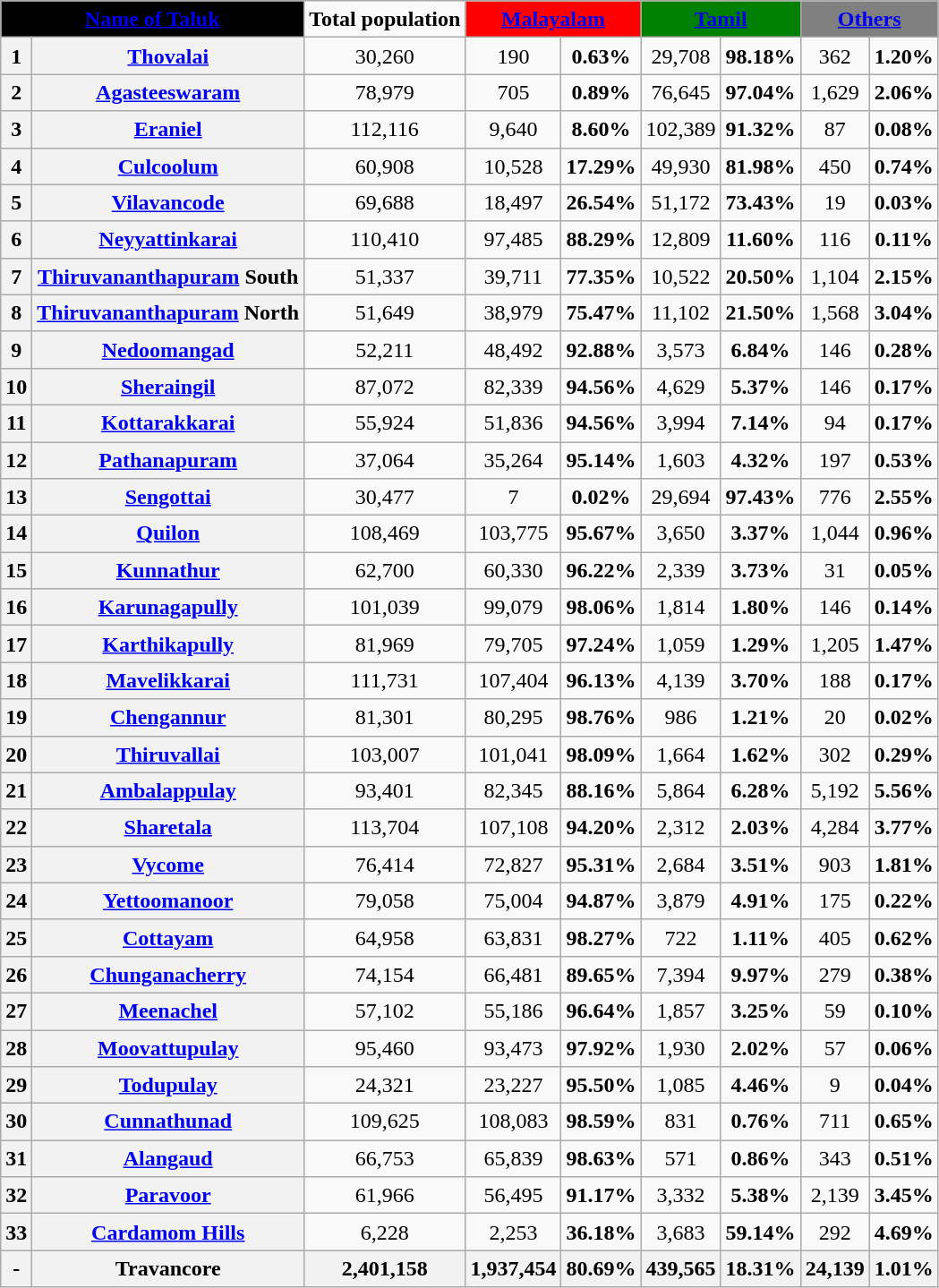<table class="wikitable sortable" style="line-height:20px;text-align:center;">
<tr>
<td colspan="2" style="background:Black;"><a href='#'><span><strong>Name of Taluk</strong></span></a></td>
<td><strong>Total population</strong></td>
<td colspan="2" style="background:Red;"><a href='#'><span><strong>Malayalam</strong></span></a></td>
<td colspan="2" style="background:Green;"><a href='#'><span><strong>Tamil</strong></span></a></td>
<td colspan="2" style="background:gray;"><a href='#'><span><strong>Others</strong></span></a></td>
</tr>
<tr>
<th>1</th>
<th><a href='#'>Thovalai</a></th>
<td>30,260</td>
<td>190</td>
<td><strong>0.63%</strong></td>
<td>29,708</td>
<td><strong>98.18%</strong></td>
<td>362</td>
<td><strong>1.20%</strong></td>
</tr>
<tr>
<th>2</th>
<th><a href='#'>Agasteeswaram</a></th>
<td>78,979</td>
<td>705</td>
<td><strong>0.89%</strong></td>
<td>76,645</td>
<td><strong>97.04%</strong></td>
<td>1,629</td>
<td><strong>2.06%</strong></td>
</tr>
<tr>
<th>3</th>
<th><a href='#'>Eraniel</a></th>
<td>112,116</td>
<td>9,640</td>
<td><strong>8.60%</strong></td>
<td>102,389</td>
<td><strong>91.32%</strong></td>
<td>87</td>
<td><strong>0.08%</strong></td>
</tr>
<tr>
<th>4</th>
<th><a href='#'>Culcoolum</a></th>
<td>60,908</td>
<td>10,528</td>
<td><strong>17.29%</strong></td>
<td>49,930</td>
<td><strong>81.98%</strong></td>
<td>450</td>
<td><strong>0.74%</strong></td>
</tr>
<tr>
<th>5</th>
<th><a href='#'>Vilavancode</a></th>
<td>69,688</td>
<td>18,497</td>
<td><strong>26.54%</strong></td>
<td>51,172</td>
<td><strong>73.43%</strong></td>
<td>19</td>
<td><strong>0.03%</strong></td>
</tr>
<tr>
<th>6</th>
<th><a href='#'>Neyyattinkarai</a></th>
<td>110,410</td>
<td>97,485</td>
<td><strong>88.29%</strong></td>
<td>12,809</td>
<td><strong>11.60%</strong></td>
<td>116</td>
<td><strong>0.11%</strong></td>
</tr>
<tr>
<th>7</th>
<th><a href='#'>Thiruvananthapuram</a> South</th>
<td>51,337</td>
<td>39,711</td>
<td><strong>77.35%</strong></td>
<td>10,522</td>
<td><strong>20.50%</strong></td>
<td>1,104</td>
<td><strong>2.15%</strong></td>
</tr>
<tr>
<th>8</th>
<th><a href='#'>Thiruvananthapuram</a> North</th>
<td>51,649</td>
<td>38,979</td>
<td><strong>75.47%</strong></td>
<td>11,102</td>
<td><strong>21.50%</strong></td>
<td>1,568</td>
<td><strong>3.04%</strong></td>
</tr>
<tr>
<th>9</th>
<th><a href='#'>Nedoomangad</a></th>
<td>52,211</td>
<td>48,492</td>
<td><strong>92.88%</strong></td>
<td>3,573</td>
<td><strong>6.84%</strong></td>
<td>146</td>
<td><strong>0.28%</strong></td>
</tr>
<tr>
<th>10</th>
<th><a href='#'>Sheraingil</a></th>
<td>87,072</td>
<td>82,339</td>
<td><strong>94.56%</strong></td>
<td>4,629</td>
<td><strong>5.37%</strong></td>
<td>146</td>
<td><strong>0.17%</strong></td>
</tr>
<tr>
<th>11</th>
<th><a href='#'>Kottarakkarai</a></th>
<td>55,924</td>
<td>51,836</td>
<td><strong>94.56%</strong></td>
<td>3,994</td>
<td><strong>7.14%</strong></td>
<td>94</td>
<td><strong>0.17%</strong></td>
</tr>
<tr>
<th>12</th>
<th><a href='#'>Pathanapuram</a></th>
<td>37,064</td>
<td>35,264</td>
<td><strong>95.14%</strong></td>
<td>1,603</td>
<td><strong>4.32%</strong></td>
<td>197</td>
<td><strong>0.53%</strong></td>
</tr>
<tr>
<th>13</th>
<th><a href='#'>Sengottai</a></th>
<td>30,477</td>
<td>7</td>
<td><strong>0.02%</strong></td>
<td>29,694</td>
<td><strong>97.43%</strong></td>
<td>776</td>
<td><strong>2.55%</strong></td>
</tr>
<tr>
<th>14</th>
<th><a href='#'>Quilon</a></th>
<td>108,469</td>
<td>103,775</td>
<td><strong>95.67%</strong></td>
<td>3,650</td>
<td><strong>3.37%</strong></td>
<td>1,044</td>
<td><strong>0.96%</strong></td>
</tr>
<tr>
<th>15</th>
<th><a href='#'>Kunnathur</a></th>
<td>62,700</td>
<td>60,330</td>
<td><strong>96.22%</strong></td>
<td>2,339</td>
<td><strong>3.73%</strong></td>
<td>31</td>
<td><strong>0.05%</strong></td>
</tr>
<tr>
<th>16</th>
<th><a href='#'>Karunagapully</a></th>
<td>101,039</td>
<td>99,079</td>
<td><strong>98.06%</strong></td>
<td>1,814</td>
<td><strong>1.80%</strong></td>
<td>146</td>
<td><strong>0.14%</strong></td>
</tr>
<tr>
<th>17</th>
<th><a href='#'>Karthikapully</a></th>
<td>81,969</td>
<td>79,705</td>
<td><strong>97.24%</strong></td>
<td>1,059</td>
<td><strong>1.29%</strong></td>
<td>1,205</td>
<td><strong>1.47%</strong></td>
</tr>
<tr>
<th>18</th>
<th><a href='#'>Mavelikkarai</a></th>
<td>111,731</td>
<td>107,404</td>
<td><strong>96.13%</strong></td>
<td>4,139</td>
<td><strong>3.70%</strong></td>
<td>188</td>
<td><strong>0.17%</strong></td>
</tr>
<tr>
<th>19</th>
<th><a href='#'>Chengannur</a></th>
<td>81,301</td>
<td>80,295</td>
<td><strong>98.76%</strong></td>
<td>986</td>
<td><strong>1.21%</strong></td>
<td>20</td>
<td><strong>0.02%</strong></td>
</tr>
<tr>
<th>20</th>
<th><a href='#'>Thiruvallai</a></th>
<td>103,007</td>
<td>101,041</td>
<td><strong>98.09%</strong></td>
<td>1,664</td>
<td><strong>1.62%</strong></td>
<td>302</td>
<td><strong>0.29%</strong></td>
</tr>
<tr>
<th>21</th>
<th><a href='#'>Ambalappulay</a></th>
<td>93,401</td>
<td>82,345</td>
<td><strong>88.16%</strong></td>
<td>5,864</td>
<td><strong>6.28%</strong></td>
<td>5,192</td>
<td><strong>5.56%</strong></td>
</tr>
<tr>
<th>22</th>
<th><a href='#'>Sharetala</a></th>
<td>113,704</td>
<td>107,108</td>
<td><strong>94.20%</strong></td>
<td>2,312</td>
<td><strong>2.03%</strong></td>
<td>4,284</td>
<td><strong>3.77%</strong></td>
</tr>
<tr>
<th>23</th>
<th><a href='#'>Vycome</a></th>
<td>76,414</td>
<td>72,827</td>
<td><strong>95.31%</strong></td>
<td>2,684</td>
<td><strong>3.51%</strong></td>
<td>903</td>
<td><strong>1.81%</strong></td>
</tr>
<tr>
<th>24</th>
<th><a href='#'>Yettoomanoor</a></th>
<td>79,058</td>
<td>75,004</td>
<td><strong>94.87%</strong></td>
<td>3,879</td>
<td><strong>4.91%</strong></td>
<td>175</td>
<td><strong>0.22%</strong></td>
</tr>
<tr>
<th>25</th>
<th><a href='#'>Cottayam</a></th>
<td>64,958</td>
<td>63,831</td>
<td><strong>98.27%</strong></td>
<td>722</td>
<td><strong>1.11%</strong></td>
<td>405</td>
<td><strong>0.62%</strong></td>
</tr>
<tr>
<th>26</th>
<th><a href='#'>Chunganacherry</a></th>
<td>74,154</td>
<td>66,481</td>
<td><strong>89.65%</strong></td>
<td>7,394</td>
<td><strong>9.97%</strong></td>
<td>279</td>
<td><strong>0.38%</strong></td>
</tr>
<tr>
<th>27</th>
<th><a href='#'>Meenachel</a></th>
<td>57,102</td>
<td>55,186</td>
<td><strong>96.64%</strong></td>
<td>1,857</td>
<td><strong>3.25%</strong></td>
<td>59</td>
<td><strong>0.10%</strong></td>
</tr>
<tr>
<th>28</th>
<th><a href='#'>Moovattupulay</a></th>
<td>95,460</td>
<td>93,473</td>
<td><strong>97.92%</strong></td>
<td>1,930</td>
<td><strong>2.02%</strong></td>
<td>57</td>
<td><strong>0.06%</strong></td>
</tr>
<tr>
<th>29</th>
<th><a href='#'>Todupulay</a></th>
<td>24,321</td>
<td>23,227</td>
<td><strong>95.50%</strong></td>
<td>1,085</td>
<td><strong>4.46%</strong></td>
<td>9</td>
<td><strong>0.04%</strong></td>
</tr>
<tr>
<th>30</th>
<th><a href='#'>Cunnathunad</a></th>
<td>109,625</td>
<td>108,083</td>
<td><strong>98.59%</strong></td>
<td>831</td>
<td><strong>0.76%</strong></td>
<td>711</td>
<td><strong>0.65%</strong></td>
</tr>
<tr>
<th>31</th>
<th><a href='#'>Alangaud</a></th>
<td>66,753</td>
<td>65,839</td>
<td><strong>98.63%</strong></td>
<td>571</td>
<td><strong>0.86%</strong></td>
<td>343</td>
<td><strong>0.51%</strong></td>
</tr>
<tr>
<th>32</th>
<th><a href='#'>Paravoor</a></th>
<td>61,966</td>
<td>56,495</td>
<td><strong>91.17%</strong></td>
<td>3,332</td>
<td><strong>5.38%</strong></td>
<td>2,139</td>
<td><strong>3.45%</strong></td>
</tr>
<tr>
<th>33</th>
<th><a href='#'>Cardamom Hills</a></th>
<td>6,228</td>
<td>2,253</td>
<td><strong>36.18%</strong></td>
<td>3,683</td>
<td><strong>59.14%</strong></td>
<td>292</td>
<td><strong>4.69%</strong></td>
</tr>
<tr>
<th>-</th>
<th>Travancore</th>
<th>2,401,158</th>
<th>1,937,454</th>
<th><strong>80.69%</strong></th>
<th>439,565</th>
<th><strong>18.31%</strong></th>
<th>24,139</th>
<th><strong>1.01%</strong></th>
</tr>
</table>
